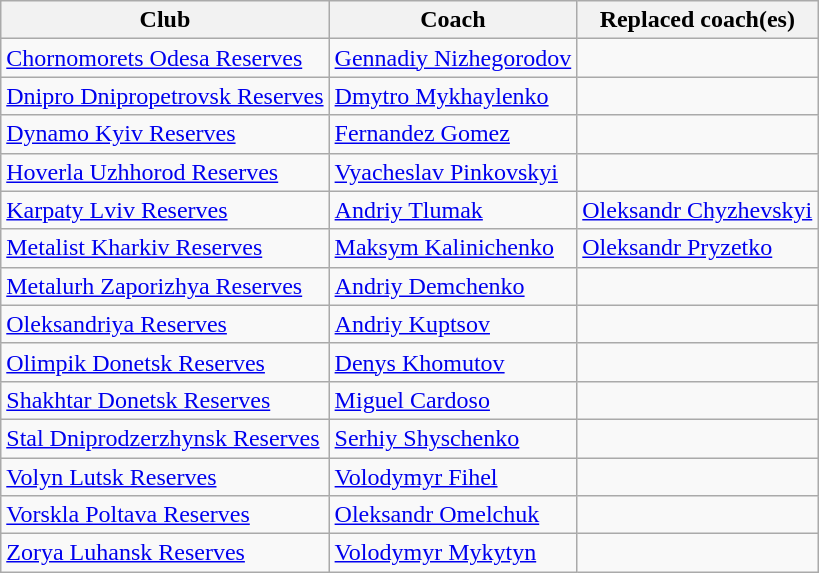<table class="wikitable">
<tr>
<th width>Club</th>
<th width>Coach</th>
<th width>Replaced coach(es)</th>
</tr>
<tr>
<td><a href='#'>Chornomorets Odesa Reserves</a></td>
<td> <a href='#'>Gennadiy Nizhegorodov</a></td>
<td></td>
</tr>
<tr>
<td><a href='#'>Dnipro Dnipropetrovsk Reserves</a></td>
<td> <a href='#'>Dmytro Mykhaylenko</a></td>
<td></td>
</tr>
<tr>
<td><a href='#'>Dynamo Kyiv Reserves</a></td>
<td> <a href='#'>Fernandez Gomez</a></td>
<td></td>
</tr>
<tr>
<td><a href='#'>Hoverla Uzhhorod Reserves</a></td>
<td> <a href='#'>Vyacheslav Pinkovskyi</a></td>
<td></td>
</tr>
<tr>
<td><a href='#'>Karpaty Lviv Reserves</a></td>
<td> <a href='#'>Andriy Tlumak</a></td>
<td> <a href='#'>Oleksandr Chyzhevskyi</a></td>
</tr>
<tr>
<td><a href='#'>Metalist Kharkiv Reserves</a></td>
<td> <a href='#'>Maksym Kalinichenko</a></td>
<td> <a href='#'>Oleksandr Pryzetko</a></td>
</tr>
<tr>
<td><a href='#'>Metalurh Zaporizhya Reserves</a></td>
<td> <a href='#'>Andriy Demchenko</a></td>
<td></td>
</tr>
<tr>
<td><a href='#'>Oleksandriya Reserves</a></td>
<td> <a href='#'>Andriy Kuptsov</a></td>
<td></td>
</tr>
<tr>
<td><a href='#'>Olimpik Donetsk Reserves</a></td>
<td> <a href='#'>Denys Khomutov</a></td>
<td></td>
</tr>
<tr>
<td><a href='#'>Shakhtar Donetsk Reserves</a></td>
<td> <a href='#'>Miguel Cardoso</a></td>
<td></td>
</tr>
<tr>
<td><a href='#'>Stal Dniprodzerzhynsk Reserves</a></td>
<td> <a href='#'>Serhiy Shyschenko</a></td>
<td></td>
</tr>
<tr>
<td><a href='#'>Volyn Lutsk Reserves</a></td>
<td> <a href='#'>Volodymyr Fihel</a></td>
<td></td>
</tr>
<tr>
<td><a href='#'>Vorskla Poltava Reserves</a></td>
<td> <a href='#'>Oleksandr Omelchuk</a></td>
<td></td>
</tr>
<tr>
<td><a href='#'>Zorya Luhansk Reserves</a></td>
<td> <a href='#'>Volodymyr Mykytyn</a></td>
<td></td>
</tr>
</table>
